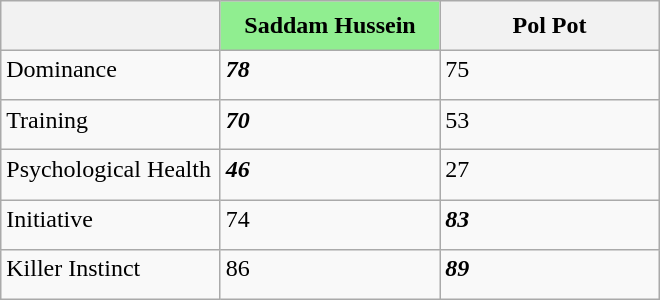<table class="wikitable" style="text-align:left; width:440px; height:200px">
<tr>
<th style="width:120px;"></th>
<th style="width:120px; background:lightgreen;">Saddam Hussein</th>
<th style="width:120px;">Pol Pot</th>
</tr>
<tr valign="top">
<td>Dominance</td>
<td><strong><em>78</em></strong></td>
<td>75</td>
</tr>
<tr valign="top">
<td>Training</td>
<td><strong><em>70</em></strong></td>
<td>53</td>
</tr>
<tr valign="top">
<td>Psychological Health</td>
<td><strong><em>46</em></strong></td>
<td>27</td>
</tr>
<tr valign="top">
<td>Initiative</td>
<td>74</td>
<td><strong><em>83</em></strong></td>
</tr>
<tr valign="top">
<td>Killer Instinct</td>
<td>86</td>
<td><strong><em>89</em></strong></td>
</tr>
</table>
